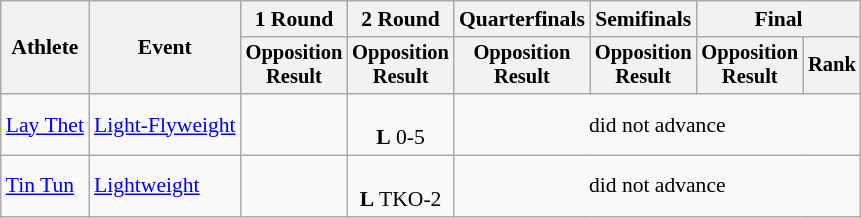<table class="wikitable" style="font-size:90%">
<tr>
<th rowspan="2">Athlete</th>
<th rowspan="2">Event</th>
<th>1 Round</th>
<th>2 Round</th>
<th>Quarterfinals</th>
<th>Semifinals</th>
<th colspan=2>Final</th>
</tr>
<tr style="font-size:95%">
<th>Opposition<br>Result</th>
<th>Opposition<br>Result</th>
<th>Opposition<br>Result</th>
<th>Opposition<br>Result</th>
<th>Opposition<br>Result</th>
<th>Rank</th>
</tr>
<tr align=center>
<td align=left><a href='#'>Lay Thet</a></td>
<td align=left><a href='#'>Light-Flyweight</a></td>
<td></td>
<td><br><strong>L</strong> 0-5</td>
<td colspan=6>did not advance</td>
</tr>
<tr align=center>
<td align=left><a href='#'>Tin Tun</a></td>
<td align=left><a href='#'>Lightweight</a></td>
<td></td>
<td><br><strong>L</strong> TKO-2</td>
<td colspan=6>did not advance</td>
</tr>
</table>
